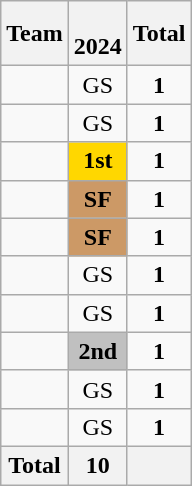<table class=wikitable style="text-align:center">
<tr>
<th>Team</th>
<th><br>2024</th>
<th>Total</th>
</tr>
<tr>
<td align=left></td>
<td>GS</td>
<td><strong>1</strong></td>
</tr>
<tr>
<td align=left></td>
<td>GS</td>
<td><strong>1</strong></td>
</tr>
<tr>
<td align=left></td>
<td bgcolor=gold><strong>1st</strong></td>
<td><strong>1</strong></td>
</tr>
<tr>
<td align=left></td>
<td bgcolor=cc9966><strong>SF</strong></td>
<td><strong>1</strong></td>
</tr>
<tr>
<td align=left></td>
<td bgcolor=cc9966><strong>SF</strong></td>
<td><strong>1</strong></td>
</tr>
<tr>
<td align=left></td>
<td>GS</td>
<td><strong>1</strong></td>
</tr>
<tr>
<td align=left></td>
<td>GS</td>
<td><strong>1</strong></td>
</tr>
<tr>
<td align=left></td>
<td bgcolor=silver><strong>2nd</strong></td>
<td><strong>1</strong></td>
</tr>
<tr>
<td align=left></td>
<td>GS</td>
<td><strong>1</strong></td>
</tr>
<tr>
<td align=left></td>
<td>GS</td>
<td><strong>1</strong></td>
</tr>
<tr>
<th>Total</th>
<th>10</th>
<th></th>
</tr>
</table>
